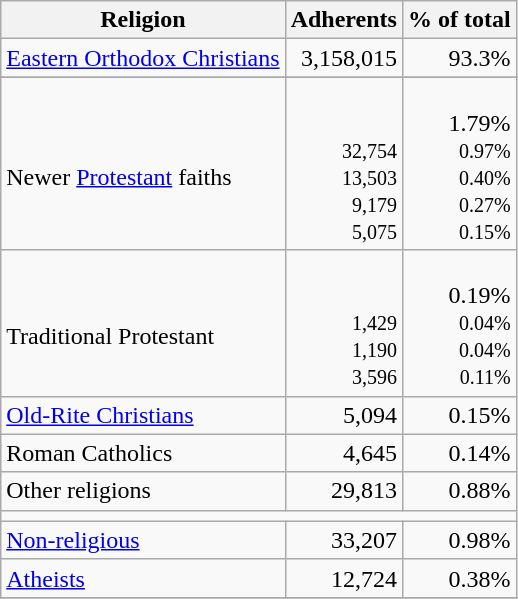<table class="wikitable" style="text-align:right;">
<tr>
<th>Religion</th>
<th>Adherents</th>
<th>% of total</th>
</tr>
<tr>
<td align="left"><a href='#'>Eastern Orthodox Christians</a></td>
<td>3,158,015</td>
<td>93.3%</td>
</tr>
<tr>
</tr>
<tr>
<td align="left"><br>Newer <a href='#'>Protestant</a> faiths</td>
<td><br><br><small>
32,754<br>
13,503<br>
9,179<br>
5,075</small></td>
<td><br>1.79%<br><small>
0.97%<br>
0.40%<br>
0.27%<br>
0.15%</small></td>
</tr>
<tr>
<td align="left"><br>Traditional Protestant</td>
<td><br><br><small>
1,429<br>
1,190<br>
3,596</small></td>
<td><br>0.19%<br><small>
0.04%<br>
0.04%<br>
0.11%</small></td>
</tr>
<tr>
<td align="left"><a href='#'>Old-Rite Christians</a> </td>
<td>5,094</td>
<td>0.15%</td>
</tr>
<tr>
<td align="left">Roman Catholics</td>
<td>4,645</td>
<td>0.14%</td>
</tr>
<tr>
<td align="left">Other religions</td>
<td>29,813</td>
<td>0.88%</td>
</tr>
<tr>
<td colspan="3"></td>
</tr>
<tr>
<td align="left"><a href='#'>Non-religious</a></td>
<td>33,207</td>
<td>0.98%</td>
</tr>
<tr>
<td align="left"><a href='#'>Atheists</a></td>
<td>12,724</td>
<td>0.38%</td>
</tr>
<tr>
</tr>
</table>
